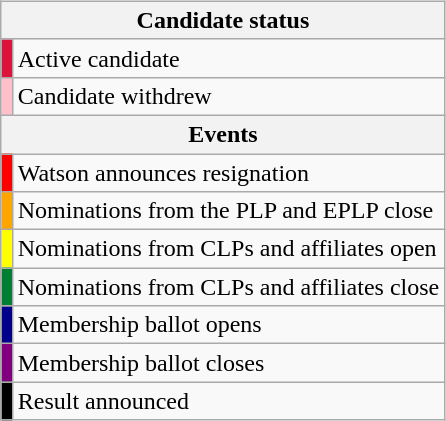<table class="wikitable"  style="float:right; margin:11px">
<tr>
<th colspan="2">Candidate status</th>
</tr>
<tr>
<td style="background:#DC143C;"></td>
<td>Active candidate</td>
</tr>
<tr>
<td style="background:#FFC0CB;"></td>
<td>Candidate withdrew<br></td>
</tr>
<tr>
<th colspan="2">Events</th>
</tr>
<tr>
<td style="background:red;"></td>
<td>Watson announces resignation</td>
</tr>
<tr>
<td style="background:orange;"></td>
<td>Nominations from the PLP and EPLP close</td>
</tr>
<tr>
<td style="background:yellow;"></td>
<td>Nominations from CLPs and affiliates open</td>
</tr>
<tr>
<td style="background:#007f33;"></td>
<td>Nominations from CLPs and affiliates close</td>
</tr>
<tr>
<td style="background:darkblue;"></td>
<td>Membership ballot opens</td>
</tr>
<tr>
<td style="background:purple;"></td>
<td>Membership ballot closes</td>
</tr>
<tr>
<td style="background:black;"></td>
<td>Result announced</td>
</tr>
</table>
